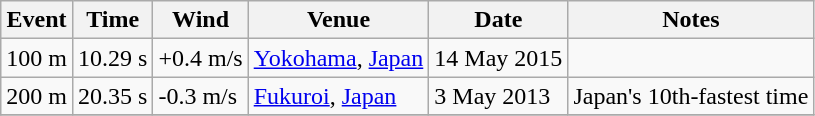<table class="wikitable">
<tr>
<th>Event</th>
<th>Time</th>
<th>Wind</th>
<th>Venue</th>
<th>Date</th>
<th>Notes</th>
</tr>
<tr>
<td>100 m</td>
<td>10.29 s</td>
<td>+0.4 m/s</td>
<td><a href='#'>Yokohama</a>, <a href='#'>Japan</a></td>
<td>14 May 2015</td>
<td></td>
</tr>
<tr>
<td>200 m</td>
<td>20.35 s</td>
<td>-0.3 m/s</td>
<td><a href='#'>Fukuroi</a>, <a href='#'>Japan</a></td>
<td>3 May 2013</td>
<td>Japan's 10th-fastest time</td>
</tr>
<tr>
</tr>
</table>
